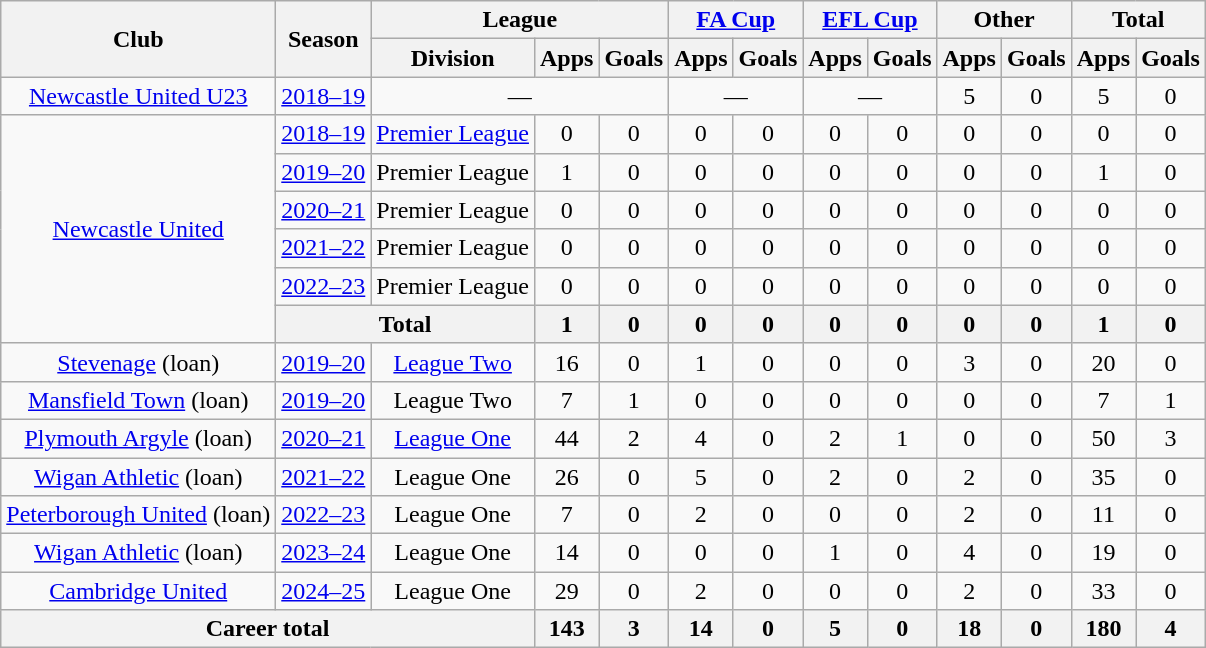<table class="wikitable" style="text-align:center">
<tr>
<th rowspan="2">Club</th>
<th rowspan="2">Season</th>
<th colspan="3">League</th>
<th colspan="2"><a href='#'>FA Cup</a></th>
<th colspan="2"><a href='#'>EFL Cup</a></th>
<th colspan="2">Other</th>
<th colspan="2">Total</th>
</tr>
<tr>
<th>Division</th>
<th>Apps</th>
<th>Goals</th>
<th>Apps</th>
<th>Goals</th>
<th>Apps</th>
<th>Goals</th>
<th>Apps</th>
<th>Goals</th>
<th>Apps</th>
<th>Goals</th>
</tr>
<tr>
<td><a href='#'>Newcastle United U23</a></td>
<td><a href='#'>2018–19</a></td>
<td colspan="3">—</td>
<td colspan="2">—</td>
<td colspan="2">—</td>
<td>5</td>
<td>0</td>
<td>5</td>
<td>0</td>
</tr>
<tr>
<td rowspan="6"><a href='#'>Newcastle United</a></td>
<td><a href='#'>2018–19</a></td>
<td><a href='#'>Premier League</a></td>
<td>0</td>
<td>0</td>
<td>0</td>
<td>0</td>
<td>0</td>
<td>0</td>
<td>0</td>
<td>0</td>
<td>0</td>
<td>0</td>
</tr>
<tr>
<td><a href='#'>2019–20</a></td>
<td>Premier League</td>
<td>1</td>
<td>0</td>
<td>0</td>
<td>0</td>
<td>0</td>
<td>0</td>
<td>0</td>
<td>0</td>
<td>1</td>
<td>0</td>
</tr>
<tr>
<td><a href='#'>2020–21</a></td>
<td>Premier League</td>
<td>0</td>
<td>0</td>
<td>0</td>
<td>0</td>
<td>0</td>
<td>0</td>
<td>0</td>
<td>0</td>
<td>0</td>
<td>0</td>
</tr>
<tr>
<td><a href='#'>2021–22</a></td>
<td>Premier League</td>
<td>0</td>
<td>0</td>
<td>0</td>
<td>0</td>
<td>0</td>
<td>0</td>
<td>0</td>
<td>0</td>
<td>0</td>
<td>0</td>
</tr>
<tr>
<td><a href='#'>2022–23</a></td>
<td>Premier League</td>
<td>0</td>
<td>0</td>
<td>0</td>
<td>0</td>
<td>0</td>
<td>0</td>
<td>0</td>
<td>0</td>
<td>0</td>
<td>0</td>
</tr>
<tr>
<th colspan="2">Total</th>
<th>1</th>
<th>0</th>
<th>0</th>
<th>0</th>
<th>0</th>
<th>0</th>
<th>0</th>
<th>0</th>
<th>1</th>
<th>0</th>
</tr>
<tr>
<td rowspan="1"><a href='#'>Stevenage</a> (loan)</td>
<td><a href='#'>2019–20</a></td>
<td><a href='#'>League Two</a></td>
<td>16</td>
<td>0</td>
<td>1</td>
<td>0</td>
<td>0</td>
<td>0</td>
<td>3</td>
<td>0</td>
<td>20</td>
<td>0</td>
</tr>
<tr>
<td><a href='#'>Mansfield Town</a> (loan)</td>
<td><a href='#'>2019–20</a></td>
<td>League Two</td>
<td>7</td>
<td>1</td>
<td>0</td>
<td>0</td>
<td>0</td>
<td>0</td>
<td>0</td>
<td>0</td>
<td>7</td>
<td>1</td>
</tr>
<tr>
<td><a href='#'>Plymouth Argyle</a> (loan)</td>
<td><a href='#'>2020–21</a></td>
<td><a href='#'>League One</a></td>
<td>44</td>
<td>2</td>
<td>4</td>
<td>0</td>
<td>2</td>
<td>1</td>
<td>0</td>
<td>0</td>
<td>50</td>
<td>3</td>
</tr>
<tr>
<td><a href='#'>Wigan Athletic</a> (loan)</td>
<td><a href='#'>2021–22</a></td>
<td>League One</td>
<td>26</td>
<td>0</td>
<td>5</td>
<td>0</td>
<td>2</td>
<td>0</td>
<td>2</td>
<td>0</td>
<td>35</td>
<td>0</td>
</tr>
<tr>
<td><a href='#'>Peterborough United</a> (loan)</td>
<td><a href='#'>2022–23</a></td>
<td>League One</td>
<td>7</td>
<td>0</td>
<td>2</td>
<td>0</td>
<td>0</td>
<td>0</td>
<td>2</td>
<td>0</td>
<td>11</td>
<td>0</td>
</tr>
<tr>
<td><a href='#'>Wigan Athletic</a> (loan)</td>
<td><a href='#'>2023–24</a></td>
<td>League One</td>
<td>14</td>
<td>0</td>
<td>0</td>
<td>0</td>
<td>1</td>
<td>0</td>
<td>4</td>
<td>0</td>
<td>19</td>
<td>0</td>
</tr>
<tr>
<td><a href='#'>Cambridge United</a></td>
<td><a href='#'>2024–25</a></td>
<td>League One</td>
<td>29</td>
<td>0</td>
<td>2</td>
<td>0</td>
<td>0</td>
<td>0</td>
<td>2</td>
<td>0</td>
<td>33</td>
<td>0</td>
</tr>
<tr>
<th colspan="3">Career total</th>
<th>143</th>
<th>3</th>
<th>14</th>
<th>0</th>
<th>5</th>
<th>0</th>
<th>18</th>
<th>0</th>
<th>180</th>
<th>4</th>
</tr>
</table>
